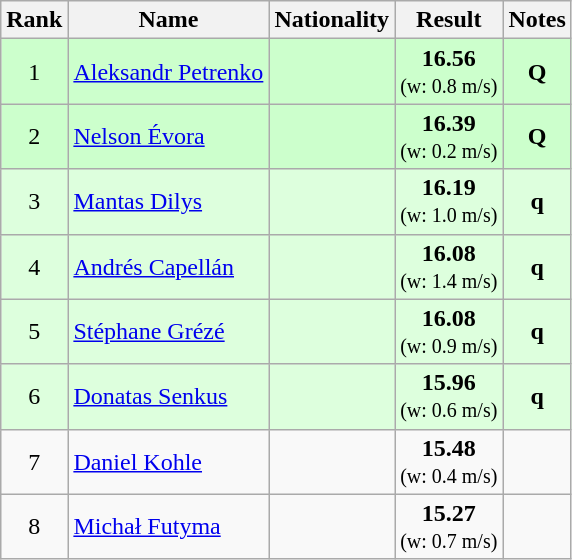<table class="wikitable sortable" style="text-align:center">
<tr>
<th>Rank</th>
<th>Name</th>
<th>Nationality</th>
<th>Result</th>
<th>Notes</th>
</tr>
<tr bgcolor=ccffcc>
<td>1</td>
<td align=left><a href='#'>Aleksandr Petrenko</a></td>
<td align=left></td>
<td><strong>16.56</strong><br><small>(w: 0.8 m/s)</small></td>
<td><strong>Q</strong></td>
</tr>
<tr bgcolor=ccffcc>
<td>2</td>
<td align=left><a href='#'>Nelson Évora</a></td>
<td align=left></td>
<td><strong>16.39</strong><br><small>(w: 0.2 m/s)</small></td>
<td><strong>Q</strong></td>
</tr>
<tr bgcolor=ddffdd>
<td>3</td>
<td align=left><a href='#'>Mantas Dilys</a></td>
<td align=left></td>
<td><strong>16.19</strong><br><small>(w: 1.0 m/s)</small></td>
<td><strong>q</strong></td>
</tr>
<tr bgcolor=ddffdd>
<td>4</td>
<td align=left><a href='#'>Andrés Capellán</a></td>
<td align=left></td>
<td><strong>16.08</strong><br><small>(w: 1.4 m/s)</small></td>
<td><strong>q</strong></td>
</tr>
<tr bgcolor=ddffdd>
<td>5</td>
<td align=left><a href='#'>Stéphane Grézé</a></td>
<td align=left></td>
<td><strong>16.08</strong><br><small>(w: 0.9 m/s)</small></td>
<td><strong>q</strong></td>
</tr>
<tr bgcolor=ddffdd>
<td>6</td>
<td align=left><a href='#'>Donatas Senkus</a></td>
<td align=left></td>
<td><strong>15.96</strong><br><small>(w: 0.6 m/s)</small></td>
<td><strong>q</strong></td>
</tr>
<tr>
<td>7</td>
<td align=left><a href='#'>Daniel Kohle</a></td>
<td align=left></td>
<td><strong>15.48</strong><br><small>(w: 0.4 m/s)</small></td>
<td></td>
</tr>
<tr>
<td>8</td>
<td align=left><a href='#'>Michał Futyma</a></td>
<td align=left></td>
<td><strong>15.27</strong><br><small>(w: 0.7 m/s)</small></td>
<td></td>
</tr>
</table>
